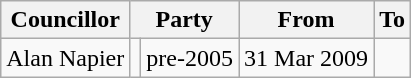<table class=wikitable>
<tr>
<th>Councillor</th>
<th colspan=2>Party</th>
<th>From</th>
<th>To</th>
</tr>
<tr>
<td>Alan Napier</td>
<td></td>
<td align=right>pre-2005</td>
<td align=right>31 Mar 2009</td>
</tr>
</table>
